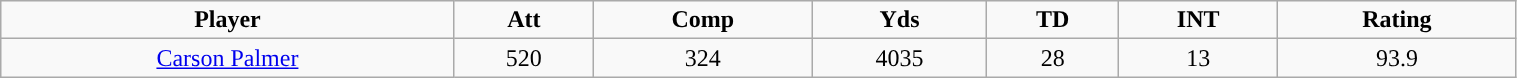<table class="wikitable" style="width:80%;">
<tr align="center">
<td><strong>Player</strong></td>
<td><strong>Att</strong></td>
<td><strong>Comp</strong></td>
<td><strong>Yds</strong></td>
<td><strong>TD</strong></td>
<td><strong>INT</strong></td>
<td><strong>Rating</strong></td>
</tr>
<tr style="text-align:center;" bgcolor="">
<td><a href='#'>Carson Palmer</a></td>
<td>520</td>
<td>324</td>
<td>4035</td>
<td>28</td>
<td>13</td>
<td>93.9</td>
</tr>
</table>
